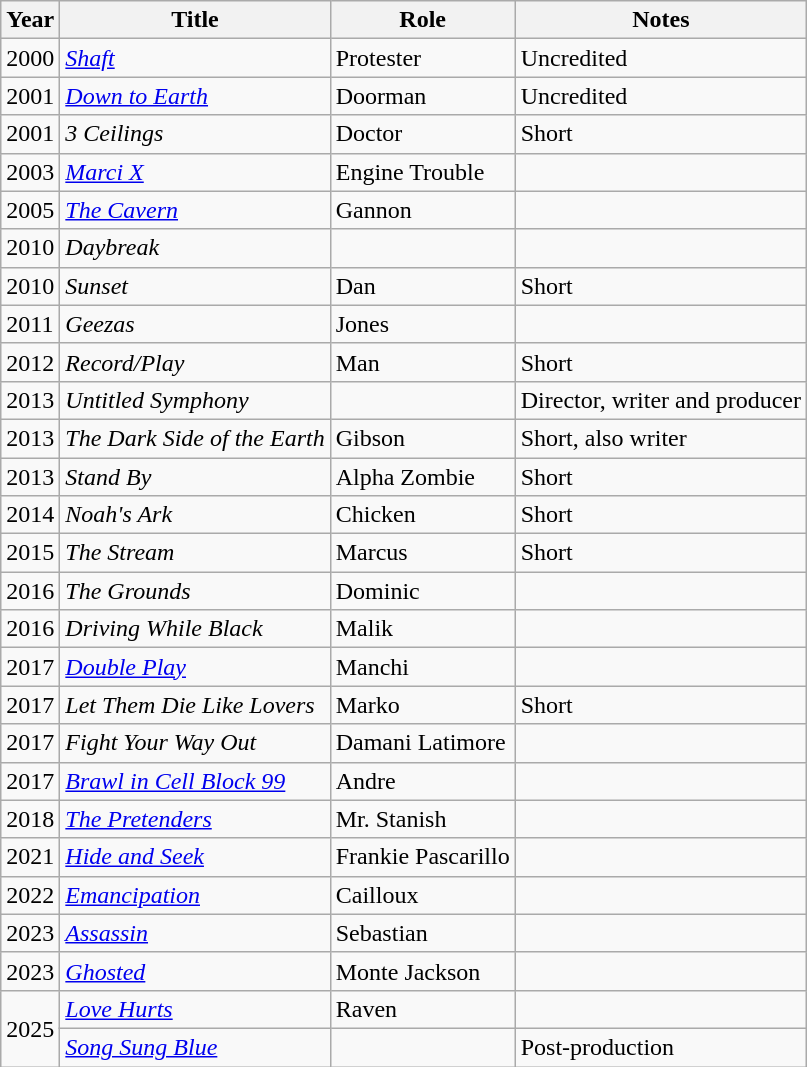<table class = "wikitable sortable">
<tr>
<th>Year</th>
<th>Title</th>
<th>Role</th>
<th>Notes</th>
</tr>
<tr>
<td>2000</td>
<td><em><a href='#'>Shaft</a></em></td>
<td>Protester</td>
<td>Uncredited</td>
</tr>
<tr>
<td>2001</td>
<td><em><a href='#'>Down to Earth</a></em></td>
<td>Doorman</td>
<td>Uncredited</td>
</tr>
<tr>
<td>2001</td>
<td><em>3 Ceilings</em></td>
<td>Doctor</td>
<td>Short</td>
</tr>
<tr>
<td>2003</td>
<td><em><a href='#'>Marci X</a></em></td>
<td>Engine Trouble</td>
<td></td>
</tr>
<tr>
<td>2005</td>
<td><em><a href='#'>The Cavern</a></em></td>
<td>Gannon</td>
<td></td>
</tr>
<tr>
<td>2010</td>
<td><em>Daybreak</em></td>
<td></td>
<td></td>
</tr>
<tr>
<td>2010</td>
<td><em>Sunset</em></td>
<td>Dan</td>
<td>Short</td>
</tr>
<tr>
<td>2011</td>
<td><em>Geezas</em></td>
<td>Jones</td>
<td></td>
</tr>
<tr>
<td>2012</td>
<td><em>Record/Play</em></td>
<td>Man</td>
<td>Short</td>
</tr>
<tr>
<td>2013</td>
<td><em>Untitled Symphony</em></td>
<td></td>
<td>Director, writer and producer</td>
</tr>
<tr>
<td>2013</td>
<td><em>The Dark Side of the Earth</em></td>
<td>Gibson</td>
<td>Short, also writer</td>
</tr>
<tr>
<td>2013</td>
<td><em>Stand By</em></td>
<td>Alpha Zombie</td>
<td>Short</td>
</tr>
<tr>
<td>2014</td>
<td><em>Noah's Ark</em></td>
<td>Chicken</td>
<td>Short</td>
</tr>
<tr>
<td>2015</td>
<td><em>The Stream</em></td>
<td>Marcus</td>
<td>Short</td>
</tr>
<tr>
<td>2016</td>
<td><em>The Grounds</em></td>
<td>Dominic</td>
<td></td>
</tr>
<tr>
<td>2016</td>
<td><em>Driving While Black</em></td>
<td>Malik</td>
<td></td>
</tr>
<tr>
<td>2017</td>
<td><em><a href='#'>Double Play</a></em></td>
<td>Manchi</td>
<td></td>
</tr>
<tr>
<td>2017</td>
<td><em>Let Them Die Like Lovers</em></td>
<td>Marko</td>
<td>Short</td>
</tr>
<tr>
<td>2017</td>
<td><em>Fight Your Way Out</em></td>
<td>Damani Latimore</td>
<td></td>
</tr>
<tr>
<td>2017</td>
<td><em><a href='#'>Brawl in Cell Block 99</a></em></td>
<td>Andre</td>
<td></td>
</tr>
<tr>
<td>2018</td>
<td><em><a href='#'>The Pretenders</a></em></td>
<td>Mr. Stanish</td>
<td></td>
</tr>
<tr>
<td>2021</td>
<td><em><a href='#'>Hide and Seek</a></em></td>
<td>Frankie Pascarillo</td>
<td></td>
</tr>
<tr>
<td>2022</td>
<td><em><a href='#'>Emancipation</a></em></td>
<td>Cailloux</td>
<td></td>
</tr>
<tr>
<td>2023</td>
<td><em><a href='#'>Assassin</a></em></td>
<td>Sebastian</td>
<td></td>
</tr>
<tr>
<td>2023</td>
<td><em><a href='#'>Ghosted</a></em></td>
<td>Monte Jackson</td>
<td></td>
</tr>
<tr>
<td rowspan="2">2025</td>
<td><em><a href='#'>Love Hurts</a></em></td>
<td>Raven</td>
<td></td>
</tr>
<tr>
<td><em><a href='#'>Song Sung Blue</a></em></td>
<td></td>
<td>Post-production</td>
</tr>
</table>
